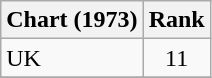<table class="wikitable">
<tr>
<th>Chart (1973)</th>
<th style="text-align:center;">Rank</th>
</tr>
<tr>
<td>UK </td>
<td style="text-align:center;">11</td>
</tr>
<tr>
</tr>
</table>
